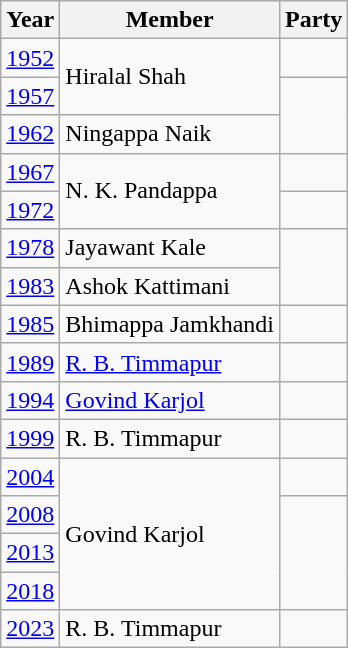<table class="wikitable">
<tr>
<th>Year</th>
<th>Member</th>
<th colspan="2">Party</th>
</tr>
<tr>
<td><a href='#'>1952</a></td>
<td rowspan="2">Hiralal Shah</td>
<td></td>
</tr>
<tr>
<td><a href='#'>1957</a></td>
</tr>
<tr>
<td><a href='#'>1962</a></td>
<td>Ningappa Naik</td>
</tr>
<tr>
<td><a href='#'>1967</a></td>
<td rowspan="2">N. K. Pandappa</td>
<td></td>
</tr>
<tr>
<td><a href='#'>1972</a></td>
<td></td>
</tr>
<tr>
<td><a href='#'>1978</a></td>
<td>Jayawant Kale</td>
</tr>
<tr>
<td><a href='#'>1983</a></td>
<td>Ashok Kattimani</td>
</tr>
<tr>
<td><a href='#'>1985</a></td>
<td>Bhimappa Jamkhandi</td>
<td></td>
</tr>
<tr>
<td><a href='#'>1989</a></td>
<td><a href='#'>R. B. Timmapur</a></td>
<td></td>
</tr>
<tr>
<td><a href='#'>1994</a></td>
<td><a href='#'>Govind Karjol</a></td>
<td></td>
</tr>
<tr>
<td><a href='#'>1999</a></td>
<td>R. B. Timmapur</td>
<td></td>
</tr>
<tr>
<td><a href='#'>2004</a></td>
<td rowspan="4">Govind Karjol</td>
<td></td>
</tr>
<tr>
<td><a href='#'>2008</a></td>
</tr>
<tr>
<td><a href='#'>2013</a></td>
</tr>
<tr>
<td><a href='#'>2018</a></td>
</tr>
<tr>
<td><a href='#'>2023</a></td>
<td>R. B. Timmapur</td>
<td></td>
</tr>
</table>
